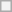<table class="wikitable" style="text-align:center">
<tr>
<th rowspan="8" colspan="2"></th>
</tr>
</table>
